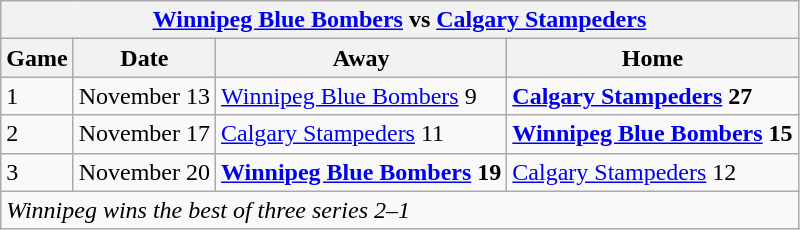<table class="wikitable">
<tr>
<th colspan="4"><a href='#'>Winnipeg Blue Bombers</a> vs <a href='#'>Calgary Stampeders</a></th>
</tr>
<tr>
<th>Game</th>
<th>Date</th>
<th>Away</th>
<th>Home</th>
</tr>
<tr>
<td>1</td>
<td>November 13</td>
<td><a href='#'>Winnipeg Blue Bombers</a> 9</td>
<td><strong><a href='#'>Calgary Stampeders</a> 27</strong></td>
</tr>
<tr>
<td>2</td>
<td>November 17</td>
<td><a href='#'>Calgary Stampeders</a> 11</td>
<td><strong><a href='#'>Winnipeg Blue Bombers</a> 15</strong></td>
</tr>
<tr>
<td>3</td>
<td>November 20</td>
<td><strong><a href='#'>Winnipeg Blue Bombers</a> 19</strong></td>
<td><a href='#'>Calgary Stampeders</a> 12</td>
</tr>
<tr>
<td colspan="4"><em>Winnipeg wins the best of three series 2–1</em></td>
</tr>
</table>
